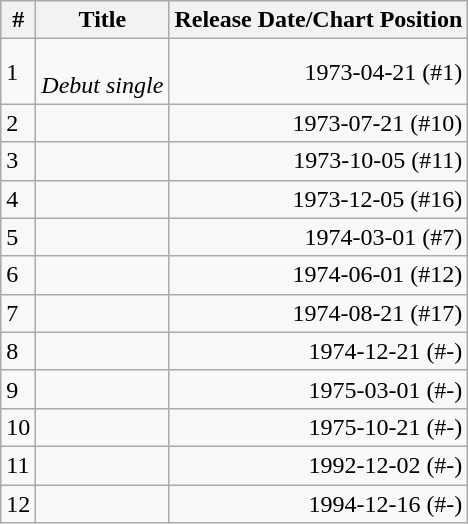<table class="wikitable">
<tr>
<th>#</th>
<th>Title</th>
<th>Release Date/Chart Position</th>
</tr>
<tr>
<td>1</td>
<td align="left"><br><em>Debut single</em></td>
<td align="right">1973-04-21 (#1)</td>
</tr>
<tr>
<td>2</td>
<td align="left"></td>
<td align="right">1973-07-21 (#10)</td>
</tr>
<tr>
<td>3</td>
<td align="left"></td>
<td align="right">1973-10-05 (#11)</td>
</tr>
<tr>
<td>4</td>
<td align="left"></td>
<td align="right">1973-12-05 (#16)</td>
</tr>
<tr>
<td>5</td>
<td align="left"></td>
<td align="right">1974-03-01 (#7)</td>
</tr>
<tr>
<td>6</td>
<td align="left"></td>
<td align="right">1974-06-01 (#12)</td>
</tr>
<tr>
<td>7</td>
<td align="left"></td>
<td align="right">1974-08-21 (#17)</td>
</tr>
<tr>
<td>8</td>
<td align="left"></td>
<td align="right">1974-12-21 (#-)</td>
</tr>
<tr>
<td>9</td>
<td align="left"><br></td>
<td align="right">1975-03-01 (#-)</td>
</tr>
<tr>
<td>10</td>
<td align="left"></td>
<td align="right">1975-10-21 (#-)</td>
</tr>
<tr>
<td>11</td>
<td align="left"></td>
<td align="right">1992-12-02 (#-)</td>
</tr>
<tr>
<td>12</td>
<td align="left"></td>
<td align="right">1994-12-16 (#-)</td>
</tr>
</table>
